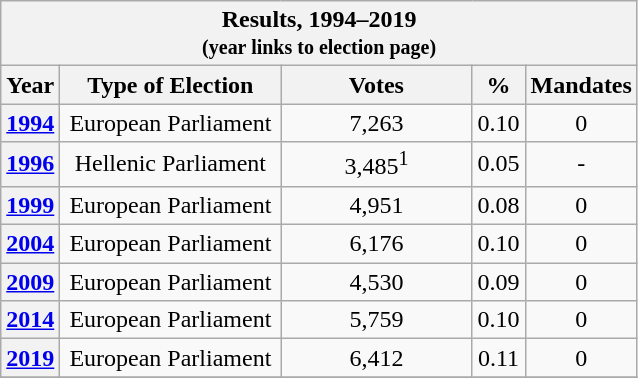<table class="wikitable">
<tr>
<th colspan="9"><strong>Results, 1994–2019<br><small>(year links to election page)</small></strong></th>
</tr>
<tr>
<th style="width: 20px">Year</th>
<th style="width:140px">Type of Election</th>
<th style="width:120px">Votes</th>
<th style="width: 20px">%</th>
<th style="width: 20px">Mandates</th>
</tr>
<tr>
<th><a href='#'>1994</a></th>
<td style="text-align:center">European Parliament</td>
<td style="text-align:center">7,263</td>
<td style="text-align:center">0.10</td>
<td style="text-align:center">0</td>
</tr>
<tr>
<th><a href='#'>1996</a></th>
<td style="text-align:center">Hellenic Parliament</td>
<td style="text-align:center">3,485<sup>1</sup></td>
<td style="text-align:center">0.05</td>
<td style="text-align:center">-</td>
</tr>
<tr>
<th><a href='#'>1999</a></th>
<td style="text-align:center">European Parliament</td>
<td style="text-align:center">4,951</td>
<td style="text-align:center">0.08</td>
<td style="text-align:center">0</td>
</tr>
<tr>
<th><a href='#'>2004</a></th>
<td style="text-align:center">European Parliament</td>
<td style="text-align:center">6,176</td>
<td style="text-align:center">0.10</td>
<td style="text-align:center">0</td>
</tr>
<tr>
<th><a href='#'>2009</a></th>
<td style="text-align:center">European Parliament</td>
<td style="text-align:center">4,530</td>
<td style="text-align:center">0.09</td>
<td style="text-align:center">0</td>
</tr>
<tr>
<th><a href='#'>2014</a></th>
<td style="text-align:center">European Parliament</td>
<td style="text-align:center">5,759</td>
<td style="text-align:center">0.10</td>
<td style="text-align:center">0</td>
</tr>
<tr>
<th><a href='#'>2019</a></th>
<td style="text-align:center">European Parliament</td>
<td style="text-align:center">6,412</td>
<td style="text-align:center">0.11</td>
<td style="text-align:center">0</td>
</tr>
<tr>
</tr>
</table>
